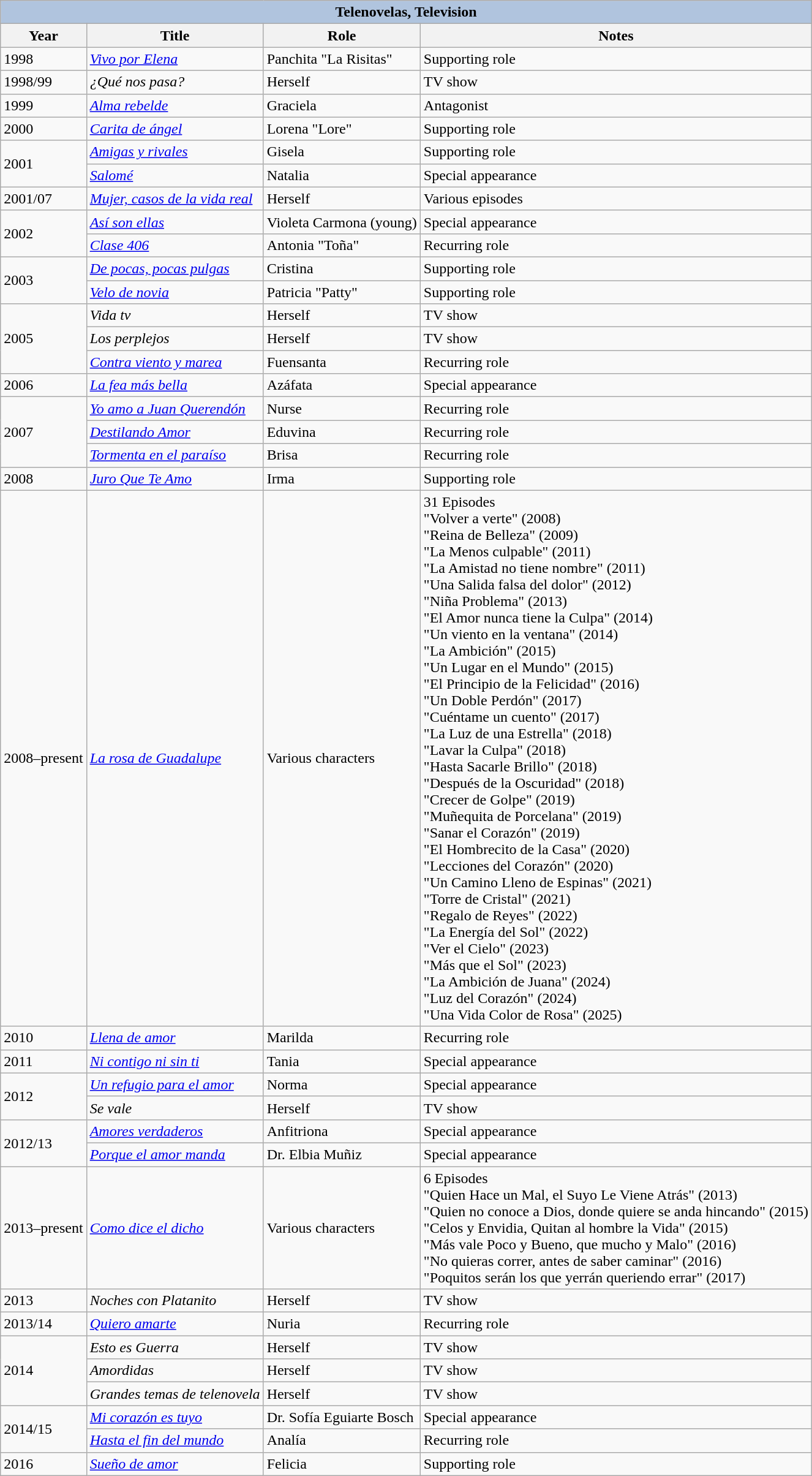<table class="wikitable">
<tr>
<th colspan="5" style="background:LightSteelBlue;">Telenovelas, Television</th>
</tr>
<tr>
<th>Year</th>
<th>Title</th>
<th>Role</th>
<th>Notes</th>
</tr>
<tr>
<td>1998</td>
<td><em><a href='#'>Vivo por Elena</a></em></td>
<td>Panchita "La Risitas"</td>
<td>Supporting role</td>
</tr>
<tr>
<td>1998/99</td>
<td><em>¿Qué nos pasa?</em></td>
<td>Herself</td>
<td>TV show</td>
</tr>
<tr>
<td>1999</td>
<td><em><a href='#'>Alma rebelde</a></em></td>
<td>Graciela</td>
<td>Antagonist</td>
</tr>
<tr>
<td>2000</td>
<td><em><a href='#'>Carita de ángel</a></em></td>
<td>Lorena "Lore"</td>
<td>Supporting role</td>
</tr>
<tr>
<td rowspan=2>2001</td>
<td><em><a href='#'>Amigas y rivales</a></em></td>
<td>Gisela</td>
<td>Supporting role</td>
</tr>
<tr>
<td><em><a href='#'>Salomé</a></em></td>
<td>Natalia</td>
<td>Special appearance</td>
</tr>
<tr>
<td>2001/07</td>
<td><em><a href='#'>Mujer, casos de la vida real</a></em></td>
<td>Herself</td>
<td>Various episodes</td>
</tr>
<tr>
<td rowspan=2>2002</td>
<td><em><a href='#'>Así son ellas</a></em></td>
<td>Violeta Carmona (young)</td>
<td>Special appearance</td>
</tr>
<tr>
<td><em><a href='#'>Clase 406</a></em></td>
<td>Antonia "Toña"</td>
<td>Recurring role</td>
</tr>
<tr>
<td rowspan=2>2003</td>
<td><em><a href='#'>De pocas, pocas pulgas</a></em></td>
<td>Cristina</td>
<td>Supporting role</td>
</tr>
<tr>
<td><em><a href='#'>Velo de novia</a></em></td>
<td>Patricia "Patty"</td>
<td>Supporting role</td>
</tr>
<tr>
<td rowspan=3>2005</td>
<td><em>Vida tv</em></td>
<td>Herself</td>
<td>TV show</td>
</tr>
<tr>
<td><em>Los perplejos</em></td>
<td>Herself</td>
<td>TV show</td>
</tr>
<tr>
<td><em><a href='#'>Contra viento y marea</a></em></td>
<td>Fuensanta</td>
<td>Recurring role</td>
</tr>
<tr>
<td>2006</td>
<td><em><a href='#'>La fea más bella</a></em></td>
<td>Azáfata</td>
<td>Special appearance</td>
</tr>
<tr>
<td rowspan=3>2007</td>
<td><em><a href='#'>Yo amo a Juan Querendón</a></em></td>
<td>Nurse</td>
<td>Recurring role</td>
</tr>
<tr>
<td><em><a href='#'>Destilando Amor</a></em></td>
<td>Eduvina</td>
<td>Recurring role</td>
</tr>
<tr>
<td><em><a href='#'>Tormenta en el paraíso</a></em></td>
<td>Brisa</td>
<td>Recurring role</td>
</tr>
<tr>
<td>2008</td>
<td><em><a href='#'>Juro Que Te Amo</a></em></td>
<td>Irma</td>
<td>Supporting role</td>
</tr>
<tr>
<td>2008–present</td>
<td><em><a href='#'>La rosa de Guadalupe</a></em></td>
<td>Various characters</td>
<td>31 Episodes<br>"Volver a verte" (2008)<br>"Reina de Belleza" (2009)<br>"La Menos culpable" (2011)<br>"La Amistad no tiene nombre" (2011)<br>"Una Salida falsa del dolor" (2012)<br>"Niña Problema" (2013)<br>"El Amor nunca tiene la Culpa" (2014)<br>"Un viento en la ventana" (2014)<br>"La Ambición" (2015)<br>"Un Lugar en el Mundo" (2015)<br>"El Principio de la Felicidad" (2016)<br>"Un Doble Perdón" (2017)<br>"Cuéntame un cuento" (2017)<br>"La Luz de una Estrella" (2018)<br>"Lavar la Culpa" (2018)<br>"Hasta Sacarle Brillo" (2018)<br>"Después de la Oscuridad" (2018)<br>"Crecer de Golpe" (2019)<br>"Muñequita de Porcelana" (2019)<br>"Sanar el Corazón" (2019)<br>"El Hombrecito de la Casa" (2020)<br>"Lecciones del Corazón" (2020)<br>"Un Camino Lleno de Espinas" (2021)<br>"Torre de Cristal" (2021)<br>"Regalo de Reyes" (2022)<br>"La Energía del Sol" (2022)<br>"Ver el Cielo" (2023)<br>"Más que el Sol" (2023)<br>"La Ambición de Juana" (2024)<br>"Luz del Corazón" (2024)<br>"Una Vida Color de Rosa" (2025)</td>
</tr>
<tr>
<td>2010</td>
<td><em><a href='#'>Llena de amor</a></em></td>
<td>Marilda</td>
<td>Recurring role</td>
</tr>
<tr>
<td>2011</td>
<td><em><a href='#'>Ni contigo ni sin ti</a></em></td>
<td>Tania</td>
<td>Special appearance</td>
</tr>
<tr>
<td rowspan=2>2012</td>
<td><em><a href='#'>Un refugio para el amor</a></em></td>
<td>Norma</td>
<td>Special appearance</td>
</tr>
<tr>
<td><em>Se vale</em></td>
<td>Herself</td>
<td>TV show</td>
</tr>
<tr>
<td rowspan=2>2012/13</td>
<td><em><a href='#'>Amores verdaderos</a></em></td>
<td>Anfitriona</td>
<td>Special appearance</td>
</tr>
<tr>
<td><em><a href='#'>Porque el amor manda</a></em></td>
<td>Dr. Elbia Muñiz</td>
<td>Special appearance</td>
</tr>
<tr>
<td>2013–present</td>
<td><em><a href='#'>Como dice el dicho</a></em></td>
<td>Various characters</td>
<td>6 Episodes<br>"Quien Hace un Mal, el Suyo Le Viene Atrás" (2013)<br>"Quien no conoce a Dios, donde quiere se anda hincando" (2015)<br>"Celos y Envidia, Quitan al hombre la Vida" (2015)<br>"Más vale Poco y Bueno, que mucho y Malo" (2016)<br>"No quieras correr, antes de saber caminar" (2016)<br>"Poquitos serán los que yerrán queriendo errar" (2017)</td>
</tr>
<tr>
<td>2013</td>
<td><em>Noches con Platanito</em></td>
<td>Herself</td>
<td>TV show</td>
</tr>
<tr>
<td>2013/14</td>
<td><em><a href='#'>Quiero amarte</a></em></td>
<td>Nuria</td>
<td>Recurring role</td>
</tr>
<tr>
<td rowspan=3>2014</td>
<td><em>Esto es Guerra</em></td>
<td>Herself</td>
<td>TV show</td>
</tr>
<tr>
<td><em>Amordidas </em></td>
<td>Herself</td>
<td>TV show</td>
</tr>
<tr>
<td><em>Grandes temas de telenovela</em></td>
<td>Herself</td>
<td>TV show</td>
</tr>
<tr>
<td rowspan=2>2014/15</td>
<td><em><a href='#'>Mi corazón es tuyo</a></em></td>
<td>Dr. Sofía Eguiarte Bosch</td>
<td>Special appearance</td>
</tr>
<tr>
<td><em><a href='#'>Hasta el fin del mundo</a></em></td>
<td>Analía</td>
<td>Recurring role</td>
</tr>
<tr>
<td>2016</td>
<td><em><a href='#'>Sueño de amor</a></em></td>
<td>Felicia</td>
<td>Supporting role</td>
</tr>
</table>
